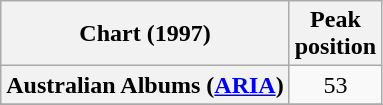<table class="wikitable sortable plainrowheaders">
<tr>
<th>Chart (1997)</th>
<th>Peak<br>position</th>
</tr>
<tr>
<th scope="row">Australian Albums (<a href='#'>ARIA</a>)</th>
<td align="center">53</td>
</tr>
<tr>
</tr>
<tr>
</tr>
<tr>
</tr>
<tr>
</tr>
</table>
